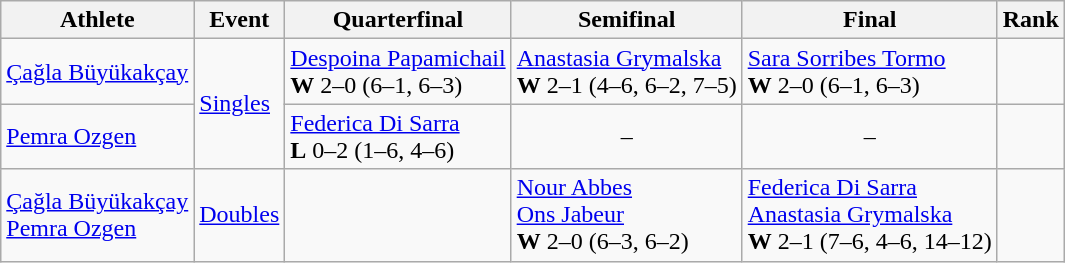<table class="wikitable">
<tr>
<th>Athlete</th>
<th>Event</th>
<th>Quarterfinal</th>
<th>Semifinal</th>
<th>Final</th>
<th>Rank</th>
</tr>
<tr>
<td><a href='#'>Çağla Büyükakçay</a></td>
<td rowspan=2><a href='#'>Singles</a></td>
<td> <a href='#'>Despoina Papamichail</a> <br> <strong>W</strong> 2–0 (6–1, 6–3)</td>
<td> <a href='#'>Anastasia Grymalska</a> <br> <strong>W</strong> 2–1 (4–6, 6–2, 7–5)</td>
<td> <a href='#'>Sara Sorribes Tormo</a> <br> <strong>W</strong> 2–0 (6–1, 6–3)</td>
<td align=center></td>
</tr>
<tr>
<td><a href='#'>Pemra Ozgen</a></td>
<td> <a href='#'>Federica Di Sarra</a> <br> <strong>L</strong> 0–2 (1–6, 4–6)</td>
<td align=center>–</td>
<td align=center>–</td>
<td></td>
</tr>
<tr>
<td><a href='#'>Çağla Büyükakçay</a> <br> <a href='#'>Pemra Ozgen</a></td>
<td><a href='#'>Doubles</a></td>
<td></td>
<td> <a href='#'>Nour Abbes</a> <br> <a href='#'>Ons Jabeur</a> <br> <strong>W</strong> 2–0 (6–3, 6–2)</td>
<td> <a href='#'>Federica Di Sarra</a> <br> <a href='#'>Anastasia Grymalska</a> <br> <strong>W</strong> 2–1 (7–6, 4–6, 14–12)</td>
<td align=center></td>
</tr>
</table>
